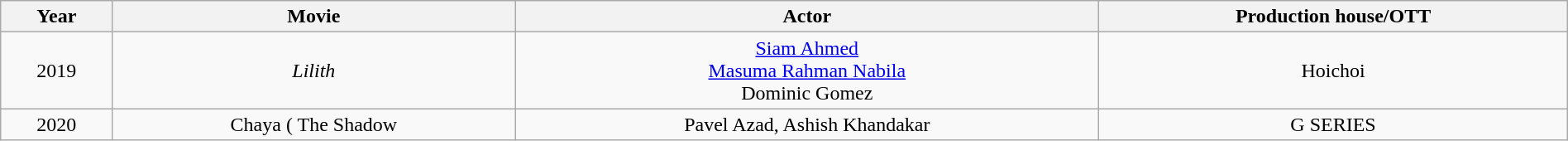<table class="wikitable sortable" width="100%" style="font-size:100%; text-align:center">
<tr>
<th>Year</th>
<th>Movie</th>
<th>Actor</th>
<th>Production house/OTT</th>
</tr>
<tr style="vertical-align: middle; text-align: center;">
<td>2019</td>
<td><em>Lilith</em></td>
<td><a href='#'>Siam Ahmed</a> <br> <a href='#'>Masuma Rahman Nabila</a><br>Dominic Gomez</td>
<td>Hoichoi</td>
</tr>
<tr>
<td>2020</td>
<td>Chaya ( The Shadow</td>
<td>Pavel Azad, Ashish Khandakar</td>
<td>G SERIES</td>
</tr>
</table>
